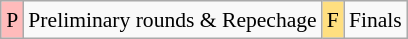<table class="wikitable" style="margin:0.5em auto; font-size:90%; line-height:1.25em;">
<tr>
<td bgcolor="#FFBBBB" align=center>P</td>
<td>Preliminary rounds & Repechage</td>
<td bgcolor="#FFDF80" align=center>F</td>
<td>Finals</td>
</tr>
</table>
